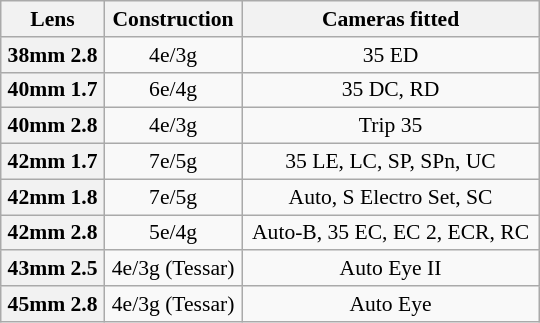<table class="wikitable sortable mw-collapsible floatright" style="width:25em;font-size:90%;text-align:center;">
<tr>
<th>Lens</th>
<th>Construction</th>
<th>Cameras fitted</th>
</tr>
<tr>
<th>38mm 2.8</th>
<td>4e/3g</td>
<td>35 ED</td>
</tr>
<tr>
<th>40mm 1.7</th>
<td>6e/4g</td>
<td>35 DC, RD</td>
</tr>
<tr>
<th>40mm 2.8</th>
<td>4e/3g</td>
<td>Trip 35</td>
</tr>
<tr>
<th>42mm 1.7</th>
<td>7e/5g</td>
<td>35 LE, LC, SP, SPn, UC</td>
</tr>
<tr>
<th>42mm 1.8</th>
<td>7e/5g</td>
<td>Auto, S Electro Set, SC</td>
</tr>
<tr>
<th>42mm 2.8</th>
<td>5e/4g</td>
<td>Auto-B, 35 EC, EC 2, ECR, RC</td>
</tr>
<tr>
<th>43mm 2.5</th>
<td>4e/3g (Tessar)</td>
<td>Auto Eye II</td>
</tr>
<tr>
<th>45mm 2.8</th>
<td>4e/3g (Tessar)</td>
<td>Auto Eye</td>
</tr>
</table>
